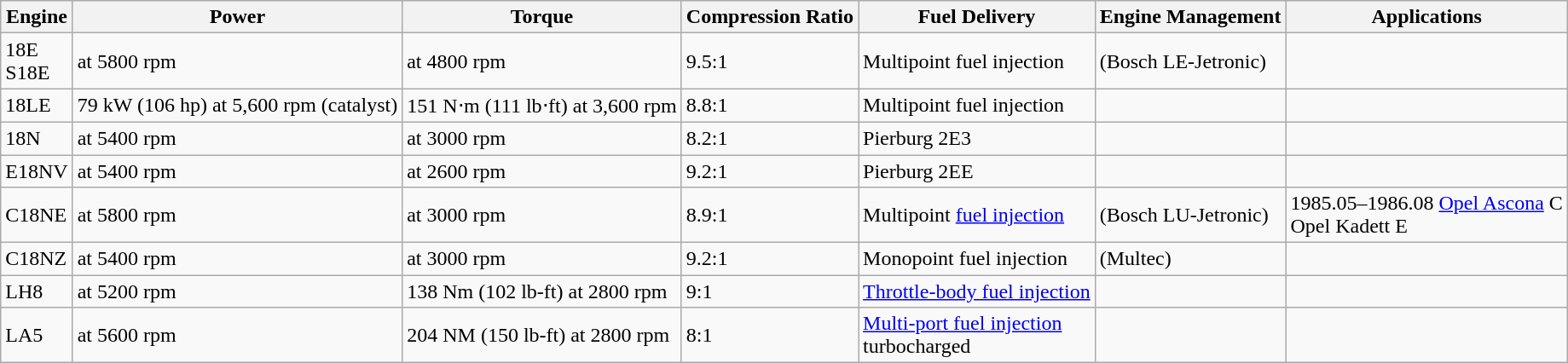<table class="wikitable">
<tr>
<th>Engine</th>
<th>Power</th>
<th>Torque</th>
<th>Compression Ratio</th>
<th>Fuel Delivery</th>
<th>Engine Management</th>
<th>Applications</th>
</tr>
<tr>
<td>18E<br>S18E</td>
<td> at 5800 rpm</td>
<td> at 4800 rpm</td>
<td>9.5:1</td>
<td>Multipoint fuel injection</td>
<td>(Bosch LE-Jetronic)</td>
<td></td>
</tr>
<tr>
<td>18LE</td>
<td>79 kW (106 hp) at 5,600 rpm (catalyst)</td>
<td>151 N⋅m (111 lb⋅ft) at 3,600 rpm</td>
<td>8.8:1</td>
<td>Multipoint fuel injection</td>
<td></td>
<td></td>
</tr>
<tr>
<td>18N</td>
<td> at 5400 rpm</td>
<td> at 3000 rpm</td>
<td>8.2:1</td>
<td>Pierburg 2E3</td>
<td></td>
<td></td>
</tr>
<tr>
<td>E18NV</td>
<td> at 5400 rpm</td>
<td> at 2600 rpm</td>
<td>9.2:1</td>
<td>Pierburg 2EE</td>
<td></td>
<td></td>
</tr>
<tr>
<td>C18NE</td>
<td> at 5800 rpm</td>
<td> at 3000 rpm</td>
<td>8.9:1</td>
<td>Multipoint <a href='#'>fuel injection</a></td>
<td>(Bosch LU-Jetronic)</td>
<td>1985.05–1986.08 <a href='#'>Opel Ascona</a> C<br>Opel Kadett E</td>
</tr>
<tr>
<td>C18NZ</td>
<td> at 5400 rpm</td>
<td> at 3000 rpm</td>
<td>9.2:1</td>
<td>Monopoint fuel injection</td>
<td>(Multec)</td>
<td></td>
</tr>
<tr>
<td>LH8</td>
<td> at 5200 rpm</td>
<td>138 Nm (102 lb-ft) at 2800 rpm</td>
<td>9:1</td>
<td><a href='#'>Throttle-body fuel injection</a></td>
<td></td>
<td></td>
</tr>
<tr>
<td>LA5</td>
<td> at 5600 rpm</td>
<td>204 NM (150 lb-ft) at 2800 rpm</td>
<td>8:1</td>
<td><a href='#'>Multi-port fuel injection</a><br>turbocharged</td>
<td></td>
<td></td>
</tr>
</table>
